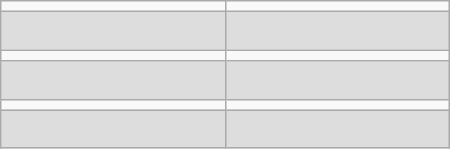<table class="wikitable" align="right" width=300>
<tr align=center>
<td></td>
<td></td>
</tr>
<tr align=center BGCOLOR="#ddd">
<td><br></td>
<td><br></td>
</tr>
<tr align=center>
<td></td>
<td></td>
</tr>
<tr align=center BGCOLOR="#ddd">
<td><br></td>
<td><br></td>
</tr>
<tr align=center>
<td></td>
<td></td>
</tr>
<tr align=center BGCOLOR="#ddd">
<td><br></td>
<td><br></td>
</tr>
</table>
